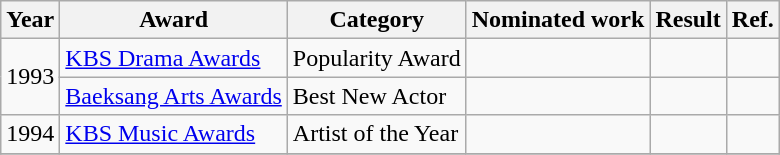<table class="wikitable">
<tr>
<th>Year</th>
<th>Award</th>
<th>Category</th>
<th>Nominated work</th>
<th>Result</th>
<th>Ref.</th>
</tr>
<tr>
<td rowspan=2>1993</td>
<td><a href='#'>KBS Drama Awards</a></td>
<td>Popularity Award</td>
<td></td>
<td></td>
<td></td>
</tr>
<tr>
<td><a href='#'>Baeksang Arts Awards</a></td>
<td>Best New Actor</td>
<td></td>
<td></td>
<td></td>
</tr>
<tr>
<td>1994</td>
<td><a href='#'>KBS Music Awards</a></td>
<td>Artist of the Year</td>
<td></td>
<td></td>
<td></td>
</tr>
<tr>
</tr>
</table>
